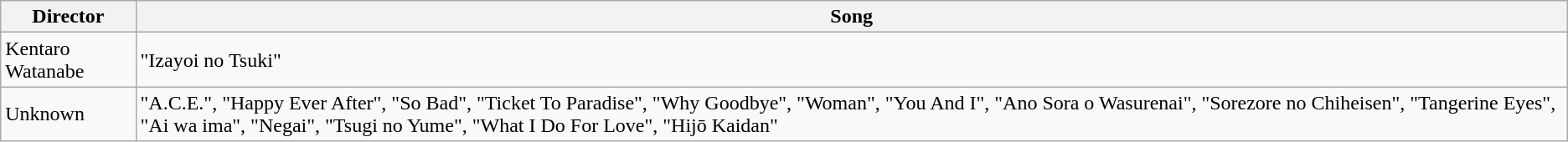<table class="wikitable">
<tr>
<th>Director</th>
<th>Song</th>
</tr>
<tr>
<td>Kentaro Watanabe</td>
<td>"Izayoi no Tsuki"</td>
</tr>
<tr>
<td>Unknown</td>
<td>"A.C.E.", "Happy Ever After", "So Bad", "Ticket To Paradise", "Why Goodbye", "Woman", "You And I", "Ano Sora o Wasurenai", "Sorezore no Chiheisen", "Tangerine Eyes", "Ai wa ima", "Negai", "Tsugi no Yume", "What I Do For Love", "Hijō Kaidan"</td>
</tr>
</table>
